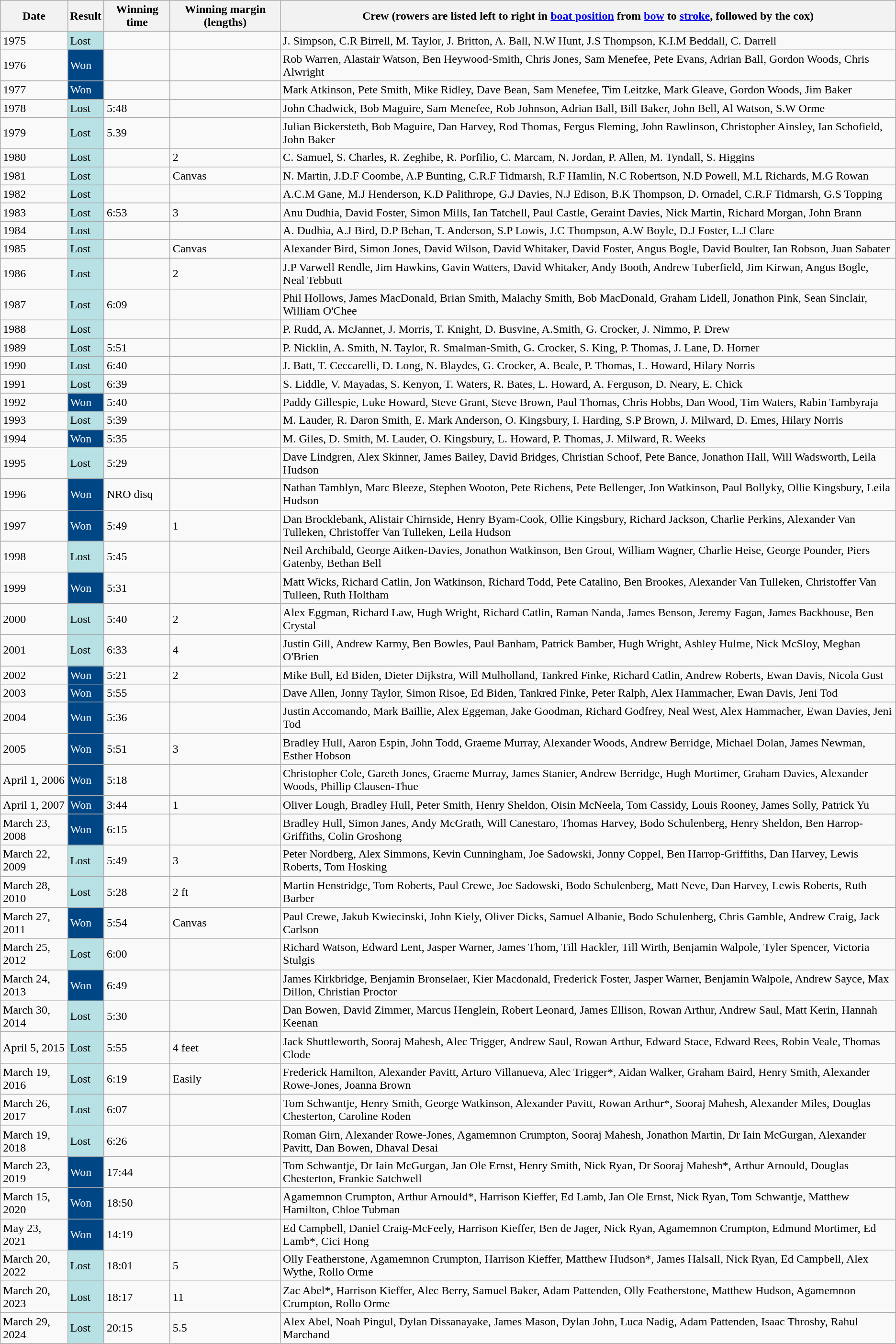<table class="wikitable">
<tr>
<th>Date</th>
<th>Result</th>
<th>Winning time</th>
<th>Winning margin (lengths)</th>
<th>Crew (rowers are listed left to right in <a href='#'>boat position</a> from <a href='#'>bow</a> to <a href='#'>stroke</a>, followed by the cox)</th>
</tr>
<tr>
<td>1975</td>
<td style="background:#B7E1E4; color:#000;">Lost</td>
<td></td>
<td></td>
<td>J. Simpson, C.R Birrell, M. Taylor, J. Britton, A. Ball, N.W Hunt, J.S Thompson, K.I.M Beddall, C. Darrell</td>
</tr>
<tr>
<td>1976</td>
<td style="background:#004685; color:#FFF;">Won</td>
<td></td>
<td></td>
<td>Rob Warren, Alastair Watson, Ben Heywood-Smith, Chris Jones, Sam Menefee, Pete Evans, Adrian Ball, Gordon Woods, Chris Alwright</td>
</tr>
<tr>
<td>1977</td>
<td style="background:#004685; color:#FFF;">Won</td>
<td></td>
<td></td>
<td>Mark Atkinson, Pete Smith, Mike Ridley, Dave Bean, Sam Menefee, Tim Leitzke, Mark Gleave, Gordon Woods, Jim Baker</td>
</tr>
<tr>
<td>1978</td>
<td style="background:#B7E1E4; color:#000;">Lost</td>
<td>5:48</td>
<td></td>
<td>John Chadwick, Bob Maguire, Sam Menefee, Rob Johnson, Adrian Ball, Bill Baker, John Bell, Al Watson, S.W Orme</td>
</tr>
<tr>
<td>1979</td>
<td style="background:#B7E1E4; color:#000;">Lost</td>
<td>5.39</td>
<td></td>
<td>Julian Bickersteth, Bob Maguire, Dan Harvey, Rod Thomas, Fergus Fleming, John Rawlinson, Christopher Ainsley, Ian Schofield, John Baker</td>
</tr>
<tr>
<td>1980</td>
<td style="background:#B7E1E4; color:#000;">Lost</td>
<td></td>
<td>2</td>
<td>C. Samuel, S. Charles, R. Zeghibe, R. Porfilio, C. Marcam, N. Jordan, P. Allen, M. Tyndall, S. Higgins</td>
</tr>
<tr>
<td>1981</td>
<td style="background:#B7E1E4; color:#000;">Lost</td>
<td></td>
<td>Canvas</td>
<td>N. Martin, J.D.F Coombe, A.P Bunting, C.R.F Tidmarsh, R.F Hamlin, N.C Robertson, N.D Powell, M.L Richards, M.G Rowan</td>
</tr>
<tr>
<td>1982</td>
<td style="background:#B7E1E4; color:#000;">Lost</td>
<td></td>
<td></td>
<td>A.C.M Gane, M.J Henderson, K.D Palithrope, G.J Davies, N.J Edison, B.K Thompson, D. Ornadel, C.R.F Tidmarsh, G.S Topping</td>
</tr>
<tr>
<td>1983</td>
<td style="background:#B7E1E4; color:#000;">Lost</td>
<td>6:53</td>
<td>3</td>
<td>Anu Dudhia, David Foster, Simon Mills, Ian Tatchell, Paul Castle, Geraint Davies, Nick Martin, Richard Morgan, John Brann</td>
</tr>
<tr>
<td>1984</td>
<td style="background:#B7E1E4; color:#000;">Lost</td>
<td></td>
<td></td>
<td>A. Dudhia, A.J Bird, D.P Behan, T. Anderson, S.P Lowis, J.C Thompson, A.W Boyle, D.J Foster, L.J Clare</td>
</tr>
<tr>
<td>1985</td>
<td style="background:#B7E1E4; color:#000;">Lost</td>
<td></td>
<td>Canvas</td>
<td>Alexander Bird, Simon Jones, David Wilson, David Whitaker, David Foster, Angus Bogle, David Boulter, Ian Robson, Juan Sabater</td>
</tr>
<tr>
<td>1986</td>
<td style="background:#B7E1E4; color:#000;">Lost</td>
<td></td>
<td>2</td>
<td>J.P Varwell Rendle, Jim Hawkins, Gavin Watters, David Whitaker, Andy Booth, Andrew Tuberfield, Jim Kirwan, Angus Bogle, Neal Tebbutt</td>
</tr>
<tr>
<td>1987</td>
<td style="background:#B7E1E4; color:#000;">Lost</td>
<td>6:09</td>
<td></td>
<td>Phil Hollows, James MacDonald, Brian Smith, Malachy Smith, Bob MacDonald, Graham Lidell, Jonathon Pink, Sean Sinclair, William O'Chee</td>
</tr>
<tr>
<td>1988</td>
<td style="background:#B7E1E4; color:#000;">Lost</td>
<td></td>
<td></td>
<td>P. Rudd, A. McJannet, J. Morris, T. Knight, D. Busvine, A.Smith, G. Crocker, J. Nimmo, P. Drew</td>
</tr>
<tr>
<td>1989</td>
<td style="background:#B7E1E4; color:#000;">Lost</td>
<td>5:51</td>
<td></td>
<td>P. Nicklin, A. Smith, N. Taylor, R. Smalman-Smith, G. Crocker, S. King, P. Thomas, J. Lane, D. Horner</td>
</tr>
<tr>
<td>1990</td>
<td style="background:#B7E1E4; color:#000;">Lost</td>
<td>6:40</td>
<td></td>
<td>J. Batt, T. Ceccarelli, D. Long, N. Blaydes, G. Crocker, A. Beale, P. Thomas, L. Howard, Hilary Norris</td>
</tr>
<tr>
<td>1991</td>
<td style="background:#B7E1E4; color:#000;">Lost</td>
<td>6:39</td>
<td></td>
<td>S. Liddle, V. Mayadas, S. Kenyon, T. Waters, R. Bates, L. Howard, A. Ferguson, D. Neary, E. Chick</td>
</tr>
<tr>
<td>1992</td>
<td style="background:#004685; color:#FFF;">Won</td>
<td>5:40</td>
<td></td>
<td>Paddy Gillespie, Luke Howard, Steve Grant, Steve Brown, Paul Thomas, Chris Hobbs, Dan Wood, Tim Waters, Rabin Tambyraja</td>
</tr>
<tr>
<td>1993</td>
<td style="background:#B7E1E4; color:#000;">Lost</td>
<td>5:39</td>
<td></td>
<td>M. Lauder, R. Daron Smith, E. Mark Anderson, O. Kingsbury, I. Harding, S.P Brown, J. Milward, D. Emes, Hilary Norris</td>
</tr>
<tr>
<td>1994</td>
<td style="background:#004685; color:#FFF;">Won</td>
<td>5:35</td>
<td></td>
<td>M. Giles, D. Smith, M. Lauder, O. Kingsbury, L. Howard, P. Thomas, J. Milward, R. Weeks</td>
</tr>
<tr>
<td>1995</td>
<td style="background:#B7E1E4; color:#000;">Lost</td>
<td>5:29</td>
<td></td>
<td>Dave Lindgren, Alex Skinner, James Bailey, David Bridges, Christian Schoof, Pete Bance, Jonathon Hall, Will Wadsworth, Leila Hudson</td>
</tr>
<tr>
<td>1996</td>
<td style="background:#004685; color:#FFF;">Won</td>
<td>NRO disq</td>
<td></td>
<td>Nathan Tamblyn, Marc Bleeze, Stephen Wooton, Pete Richens, Pete Bellenger, Jon Watkinson, Paul Bollyky, Ollie Kingsbury, Leila Hudson</td>
</tr>
<tr>
<td>1997</td>
<td style="background:#004685; color:#FFF;">Won</td>
<td>5:49</td>
<td>1</td>
<td>Dan Brocklebank, Alistair Chirnside, Henry Byam-Cook, Ollie Kingsbury, Richard Jackson, Charlie Perkins, Alexander Van Tulleken, Christoffer Van Tulleken, Leila Hudson</td>
</tr>
<tr>
<td>1998</td>
<td style="background:#B7E1E4; color:#000;">Lost</td>
<td>5:45</td>
<td></td>
<td>Neil Archibald, George Aitken-Davies, Jonathon Watkinson, Ben Grout, William Wagner, Charlie Heise, George Pounder, Piers Gatenby, Bethan Bell</td>
</tr>
<tr>
<td>1999</td>
<td style="background:#004685; color:#FFF;">Won</td>
<td>5:31</td>
<td></td>
<td>Matt Wicks, Richard Catlin, Jon Watkinson, Richard Todd, Pete Catalino, Ben Brookes, Alexander Van Tulleken, Christoffer Van Tulleen, Ruth Holtham</td>
</tr>
<tr>
<td>2000</td>
<td style="background:#B7E1E4; color:#000;">Lost</td>
<td>5:40</td>
<td>2</td>
<td>Alex Eggman, Richard Law, Hugh Wright, Richard Catlin, Raman Nanda, James Benson, Jeremy Fagan, James Backhouse, Ben Crystal</td>
</tr>
<tr>
<td>2001</td>
<td style="background:#B7E1E4; color:#000;">Lost</td>
<td>6:33</td>
<td>4</td>
<td>Justin Gill, Andrew Karmy, Ben Bowles, Paul Banham, Patrick Bamber, Hugh Wright, Ashley Hulme, Nick McSloy, Meghan O'Brien</td>
</tr>
<tr>
<td>2002</td>
<td style="background:#004685; color:#FFF;">Won</td>
<td>5:21</td>
<td>2</td>
<td>Mike Bull, Ed Biden, Dieter Dijkstra, Will Mulholland, Tankred Finke, Richard Catlin, Andrew Roberts, Ewan Davis, Nicola Gust</td>
</tr>
<tr>
<td>2003</td>
<td style="background:#004685; color:#FFF;">Won</td>
<td>5:55</td>
<td></td>
<td>Dave Allen, Jonny Taylor, Simon Risoe, Ed Biden, Tankred Finke, Peter Ralph, Alex Hammacher, Ewan Davis, Jeni Tod</td>
</tr>
<tr>
<td>2004</td>
<td style="background:#004685; color:#FFF;">Won</td>
<td>5:36</td>
<td></td>
<td>Justin Accomando, Mark Baillie, Alex Eggeman, Jake Goodman, Richard Godfrey, Neal West, Alex Hammacher, Ewan Davies, Jeni Tod</td>
</tr>
<tr>
<td>2005</td>
<td style="background:#004685; color:#FFF;">Won</td>
<td>5:51</td>
<td>3</td>
<td>Bradley Hull, Aaron Espin, John Todd, Graeme Murray, Alexander Woods, Andrew Berridge, Michael Dolan, James Newman, Esther Hobson</td>
</tr>
<tr>
<td>April 1, 2006</td>
<td style="background:#004685; color:#FFF;">Won</td>
<td>5:18</td>
<td></td>
<td>Christopher Cole, Gareth Jones, Graeme Murray, James Stanier, Andrew Berridge, Hugh Mortimer, Graham Davies, Alexander Woods, Phillip Clausen-Thue</td>
</tr>
<tr>
<td>April 1, 2007</td>
<td style="background:#004685; color:#FFF;">Won</td>
<td>3:44</td>
<td>1</td>
<td>Oliver Lough, Bradley Hull, Peter Smith, Henry Sheldon, Oisin McNeela, Tom Cassidy, Louis Rooney, James Solly, Patrick Yu</td>
</tr>
<tr>
<td>March 23, 2008</td>
<td style="background:#004685; color:#FFF;">Won</td>
<td>6:15</td>
<td></td>
<td>Bradley Hull, Simon Janes, Andy McGrath, Will Canestaro, Thomas Harvey, Bodo Schulenberg, Henry Sheldon, Ben Harrop-Griffiths, Colin Groshong</td>
</tr>
<tr>
<td>March 22, 2009</td>
<td style="background:#B7E1E4; color:#000;">Lost</td>
<td>5:49</td>
<td>3</td>
<td>Peter Nordberg, Alex Simmons, Kevin Cunningham, Joe Sadowski, Jonny Coppel, Ben Harrop-Griffiths, Dan Harvey, Lewis Roberts, Tom Hosking</td>
</tr>
<tr>
<td>March 28, 2010</td>
<td style="background:#B7E1E4; color:#000;">Lost</td>
<td>5:28</td>
<td>2 ft</td>
<td>Martin Henstridge, Tom Roberts, Paul Crewe, Joe Sadowski, Bodo Schulenberg, Matt Neve, Dan Harvey, Lewis Roberts, Ruth Barber</td>
</tr>
<tr>
<td>March 27, 2011</td>
<td style="background:#004685; color:#FFF;">Won</td>
<td>5:54</td>
<td>Canvas</td>
<td>Paul Crewe, Jakub Kwiecinski, John Kiely,  Oliver Dicks, Samuel Albanie, Bodo Schulenberg, Chris Gamble, Andrew Craig, Jack Carlson</td>
</tr>
<tr>
<td>March 25, 2012</td>
<td style="background:#B7E1E4; color:#000;">Lost</td>
<td>6:00</td>
<td></td>
<td>Richard Watson, Edward Lent, Jasper Warner, James Thom, Till Hackler, Till Wirth, Benjamin Walpole, Tyler Spencer, Victoria Stulgis</td>
</tr>
<tr>
<td>March 24, 2013</td>
<td style="background:#004685; color:#FFF;">Won</td>
<td>6:49</td>
<td></td>
<td>James Kirkbridge, Benjamin Bronselaer, Kier Macdonald, Frederick Foster, Jasper Warner, Benjamin Walpole, Andrew Sayce, Max Dillon, Christian Proctor</td>
</tr>
<tr>
<td>March 30, 2014</td>
<td style="background:#B7E1E4; color:#000;">Lost</td>
<td>5:30</td>
<td></td>
<td>Dan Bowen, David Zimmer, Marcus Henglein, Robert Leonard, James Ellison, Rowan Arthur, Andrew Saul, Matt Kerin, Hannah Keenan</td>
</tr>
<tr>
<td>April 5, 2015</td>
<td style="background:#B7E1E4; color:#000;">Lost</td>
<td>5:55</td>
<td>4 feet</td>
<td>Jack Shuttleworth, Sooraj Mahesh, Alec Trigger, Andrew Saul, Rowan Arthur, Edward Stace, Edward Rees, Robin Veale, Thomas Clode</td>
</tr>
<tr>
<td>March 19, 2016</td>
<td style="background:#B7E1E4; color:#000;">Lost</td>
<td>6:19</td>
<td>Easily</td>
<td>Frederick Hamilton, Alexander Pavitt, Arturo Villanueva, Alec Trigger*, Aidan Walker, Graham Baird, Henry Smith, Alexander Rowe-Jones, Joanna Brown</td>
</tr>
<tr>
<td>March 26, 2017</td>
<td style="background:#B7E1E4; color:#000;">Lost</td>
<td>6:07</td>
<td></td>
<td>Tom Schwantje, Henry Smith, George Watkinson, Alexander Pavitt, Rowan Arthur*, Sooraj Mahesh, Alexander Miles, Douglas Chesterton, Caroline Roden</td>
</tr>
<tr>
<td>March 19, 2018</td>
<td style="background:#B7E1E4; color:#000;">Lost</td>
<td>6:26</td>
<td></td>
<td>Roman Girn, Alexander Rowe-Jones, Agamemnon Crumpton, Sooraj Mahesh, Jonathon Martin, Dr Iain McGurgan, Alexander Pavitt, Dan Bowen, Dhaval Desai</td>
</tr>
<tr>
<td>March 23, 2019</td>
<td style="background:#004685; color:#FFF;">Won</td>
<td>17:44</td>
<td></td>
<td>Tom Schwantje, Dr Iain McGurgan, Jan Ole Ernst, Henry Smith, Nick Ryan, Dr Sooraj Mahesh*, Arthur Arnould, Douglas Chesterton, Frankie Satchwell</td>
</tr>
<tr>
<td>March 15, 2020</td>
<td style="background:#004685; color:#FFF;">Won</td>
<td>18:50</td>
<td></td>
<td>Agamemnon Crumpton, Arthur Arnould*, Harrison Kieffer, Ed Lamb, Jan Ole Ernst, Nick Ryan, Tom Schwantje, Matthew Hamilton, Chloe Tubman</td>
</tr>
<tr>
<td>May 23, 2021</td>
<td style="background:#004685; color:#FFF;">Won</td>
<td>14:19</td>
<td></td>
<td>Ed Campbell, Daniel Craig-McFeely, Harrison Kieffer, Ben de Jager, Nick Ryan, Agamemnon Crumpton, Edmund Mortimer, Ed Lamb*, Cici Hong</td>
</tr>
<tr>
<td>March 20, 2022</td>
<td style="background:#B7E1E4; color:#000;">Lost</td>
<td>18:01</td>
<td>5</td>
<td>Olly Featherstone, Agamemnon Crumpton, Harrison Kieffer, Matthew Hudson*, James Halsall, Nick Ryan, Ed Campbell, Alex Wythe, Rollo Orme</td>
</tr>
<tr>
<td>March 20, 2023</td>
<td style="background:#B7E1E4; color:#000;">Lost</td>
<td>18:17</td>
<td>11</td>
<td>Zac Abel*, Harrison Kieffer, Alec Berry, Samuel Baker, Adam Pattenden, Olly Featherstone, Matthew Hudson, Agamemnon Crumpton, Rollo Orme</td>
</tr>
<tr>
<td>March 29, 2024</td>
<td style="background:#B7E1E4; color:#000;">Lost</td>
<td>20:15</td>
<td>5.5</td>
<td>Alex Abel, Noah Pingul, Dylan Dissanayake, James Mason, Dylan John, Luca Nadig, Adam Pattenden, Isaac Throsby, Rahul Marchand</td>
</tr>
</table>
